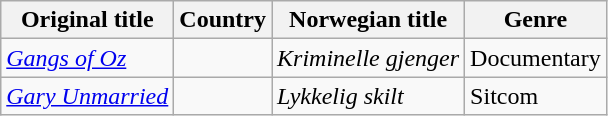<table class="wikitable">
<tr>
<th>Original title</th>
<th>Country</th>
<th>Norwegian title</th>
<th>Genre</th>
</tr>
<tr>
<td><em><a href='#'>Gangs of Oz</a></em></td>
<td></td>
<td><em>Kriminelle gjenger</em></td>
<td>Documentary</td>
</tr>
<tr>
<td><em><a href='#'>Gary Unmarried</a></em></td>
<td></td>
<td><em>Lykkelig skilt</em></td>
<td>Sitcom</td>
</tr>
</table>
